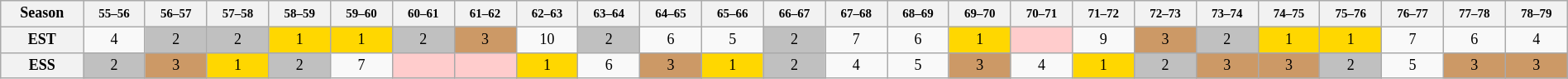<table class="wikitable" style="width:100%; margin:0 left; font-size: 12px; text-align:center">
<tr>
<th>Season</th>
<th><small>55–56</small></th>
<th><small>56–57</small></th>
<th><small>57–58</small></th>
<th><small>58–59</small></th>
<th><small>59–60</small></th>
<th><small>60–61</small></th>
<th><small>61–62</small></th>
<th><small>62–63</small></th>
<th><small>63–64</small></th>
<th><small>64–65</small></th>
<th><small>65–66</small></th>
<th><small>66–67</small></th>
<th><small>67–68</small></th>
<th><small>68–69</small></th>
<th><small>69–70</small></th>
<th><small>70–71</small></th>
<th><small>71–72</small></th>
<th><small>72–73</small></th>
<th><small>73–74</small></th>
<th><small>74–75</small></th>
<th><small>75–76</small></th>
<th><small>76–77</small></th>
<th><small>77–78</small></th>
<th><small>78–79</small></th>
</tr>
<tr>
<th>EST</th>
<td>4</td>
<td bgcolor=silver>2</td>
<td bgcolor=silver>2</td>
<td bgcolor=gold>1</td>
<td bgcolor=gold>1</td>
<td bgcolor=silver>2</td>
<td bgcolor=#cc9966>3</td>
<td>10</td>
<td bgcolor=silver>2</td>
<td>6</td>
<td>5</td>
<td bgcolor=silver>2</td>
<td>7</td>
<td>6</td>
<td bgcolor=gold>1</td>
<td bgcolor=#FFCCCC></td>
<td>9</td>
<td bgcolor=#cc9966>3</td>
<td bgcolor=silver>2</td>
<td bgcolor=gold>1</td>
<td bgcolor=gold>1</td>
<td>7</td>
<td>6</td>
<td>4</td>
</tr>
<tr>
<th>ESS</th>
<td bgcolor=silver>2</td>
<td bgcolor=#cc9966>3</td>
<td bgcolor=gold>1</td>
<td bgcolor=silver>2</td>
<td>7</td>
<td bgcolor=#FFCCCC></td>
<td bgcolor=#FFCCCC></td>
<td bgcolor=gold>1</td>
<td>6</td>
<td bgcolor=#cc9966>3</td>
<td bgcolor=gold>1</td>
<td bgcolor=silver>2</td>
<td>4</td>
<td>5</td>
<td bgcolor=#cc9966>3</td>
<td>4</td>
<td bgcolor=gold>1</td>
<td bgcolor=silver>2</td>
<td bgcolor=#cc9966>3</td>
<td bgcolor=#cc9966>3</td>
<td bgcolor=silver>2</td>
<td>5</td>
<td bgcolor=#cc9966>3</td>
<td bgcolor=#cc9966>3</td>
</tr>
</table>
